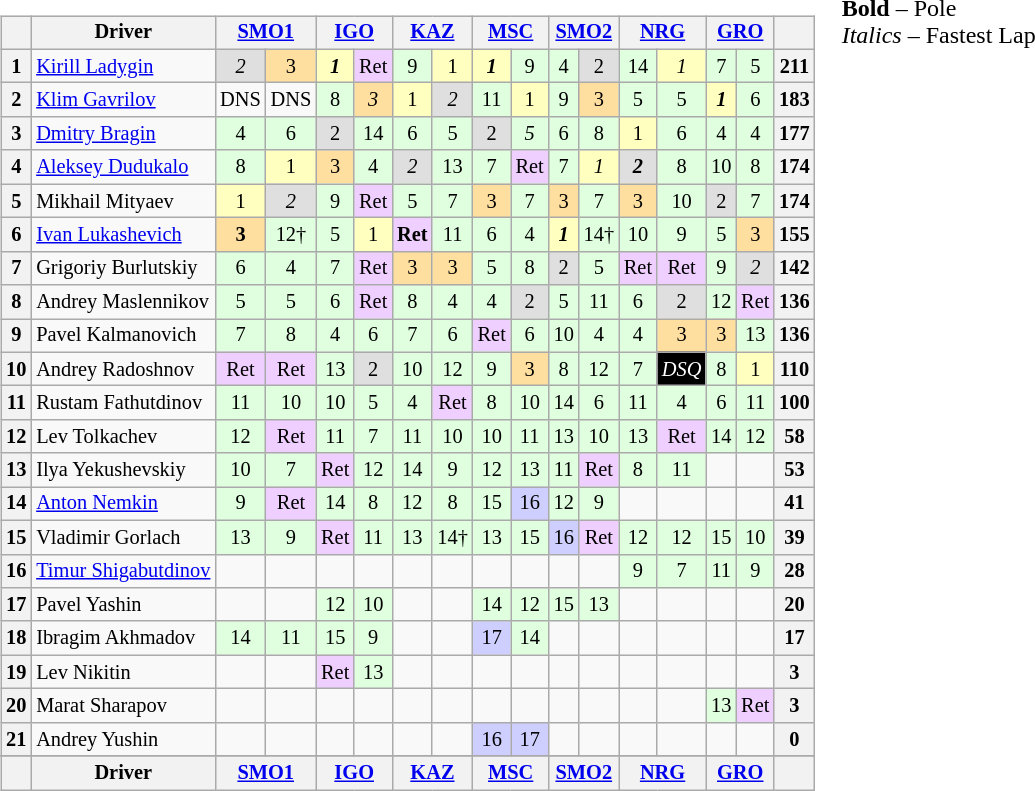<table>
<tr>
<td valign="top"><br><table align=left| class="wikitable" style="font-size: 85%; text-align: center">
<tr valign="top">
<th valign="middle"></th>
<th valign="middle">Driver</th>
<th colspan=2><a href='#'>SMO1</a></th>
<th colspan=2><a href='#'>IGO</a></th>
<th colspan=2><a href='#'>KAZ</a></th>
<th colspan=2><a href='#'>MSC</a></th>
<th colspan=2><a href='#'>SMO2</a></th>
<th colspan=2><a href='#'>NRG</a></th>
<th colspan=2><a href='#'>GRO</a></th>
<th valign="middle"></th>
</tr>
<tr>
<th>1</th>
<td align="left"><a href='#'>Kirill Ladygin</a></td>
<td style="background:#dfdfdf;"><em>2</em></td>
<td style="background:#ffdf9f;">3</td>
<td style="background:#ffffbf;"><strong><em>1</em></strong></td>
<td style="background:#efcfff;">Ret</td>
<td style="background:#dfffdf;">9</td>
<td style="background:#ffffbf;">1</td>
<td style="background:#ffffbf;"><strong><em>1</em></strong></td>
<td style="background:#dfffdf;">9</td>
<td style="background:#dfffdf;">4</td>
<td style="background:#dfdfdf;">2</td>
<td style="background:#dfffdf;">14</td>
<td style="background:#ffffbf;"><em>1</em></td>
<td style="background:#dfffdf;">7</td>
<td style="background:#dfffdf;">5</td>
<th>211</th>
</tr>
<tr>
<th>2</th>
<td align="left"><a href='#'>Klim Gavrilov</a></td>
<td>DNS</td>
<td>DNS</td>
<td style="background:#dfffdf;">8</td>
<td style="background:#ffdf9f;"><em>3</em></td>
<td style="background:#ffffbf;">1</td>
<td style="background:#dfdfdf;"><em>2</em></td>
<td style="background:#dfffdf;">11</td>
<td style="background:#ffffbf;">1</td>
<td style="background:#dfffdf;">9</td>
<td style="background:#ffdf9f;">3</td>
<td style="background:#dfffdf;">5</td>
<td style="background:#dfffdf;">5</td>
<td style="background:#ffffbf;"><strong><em>1</em></strong></td>
<td style="background:#dfffdf;">6</td>
<th>183</th>
</tr>
<tr>
<th>3</th>
<td align="left"><a href='#'>Dmitry Bragin</a></td>
<td style="background:#dfffdf;">4</td>
<td style="background:#dfffdf;">6</td>
<td style="background:#dfdfdf;">2</td>
<td style="background:#dfffdf;">14</td>
<td style="background:#dfffdf;">6</td>
<td style="background:#dfffdf;">5</td>
<td style="background:#dfdfdf;">2</td>
<td style="background:#dfffdf;"><em>5</em></td>
<td style="background:#dfffdf;">6</td>
<td style="background:#dfffdf;">8</td>
<td style="background:#ffffbf;">1</td>
<td style="background:#dfffdf;">6</td>
<td style="background:#dfffdf;">4</td>
<td style="background:#dfffdf;">4</td>
<th>177</th>
</tr>
<tr>
<th>4</th>
<td align="left"><a href='#'>Aleksey Dudukalo</a></td>
<td style="background:#dfffdf;">8</td>
<td style="background:#ffffbf;">1</td>
<td style="background:#ffdf9f;">3</td>
<td style="background:#dfffdf;">4</td>
<td style="background:#dfdfdf;"><em>2</em></td>
<td style="background:#dfffdf;">13</td>
<td style="background:#dfffdf;">7</td>
<td style="background:#efcfff;">Ret</td>
<td style="background:#dfffdf;">7</td>
<td style="background:#ffffbf;"><em>1</em></td>
<td style="background:#dfdfdf;"><strong><em>2</em></strong></td>
<td style="background:#dfffdf;">8</td>
<td style="background:#dfffdf;">10</td>
<td style="background:#dfffdf;">8</td>
<th>174</th>
</tr>
<tr>
<th>5</th>
<td align="left">Mikhail Mityaev</td>
<td style="background:#ffffbf;">1</td>
<td style="background:#dfdfdf;"><em>2</em></td>
<td style="background:#dfffdf;">9</td>
<td style="background:#efcfff;">Ret</td>
<td style="background:#dfffdf;">5</td>
<td style="background:#dfffdf;">7</td>
<td style="background:#ffdf9f;">3</td>
<td style="background:#dfffdf;">7</td>
<td style="background:#ffdf9f;">3</td>
<td style="background:#dfffdf;">7</td>
<td style="background:#ffdf9f;">3</td>
<td style="background:#dfffdf;">10</td>
<td style="background:#dfdfdf;">2</td>
<td style="background:#dfffdf;">7</td>
<th>174</th>
</tr>
<tr>
<th>6</th>
<td align="left"><a href='#'>Ivan Lukashevich</a></td>
<td style="background:#ffdf9f;"><strong>3</strong></td>
<td style="background:#dfffdf;">12†</td>
<td style="background:#dfffdf;">5</td>
<td style="background:#ffffbf;">1</td>
<td style="background:#efcfff;"><strong>Ret</strong></td>
<td style="background:#dfffdf;">11</td>
<td style="background:#dfffdf;">6</td>
<td style="background:#dfffdf;">4</td>
<td style="background:#ffffbf;"><strong><em>1</em></strong></td>
<td style="background:#dfffdf;">14†</td>
<td style="background:#dfffdf;">10</td>
<td style="background:#dfffdf;">9</td>
<td style="background:#dfffdf;">5</td>
<td style="background:#ffdf9f;">3</td>
<th>155</th>
</tr>
<tr>
<th>7</th>
<td align="left">Grigoriy Burlutskiy</td>
<td style="background:#dfffdf;">6</td>
<td style="background:#dfffdf;">4</td>
<td style="background:#dfffdf;">7</td>
<td style="background:#efcfff;">Ret</td>
<td style="background:#ffdf9f;">3</td>
<td style="background:#ffdf9f;">3</td>
<td style="background:#dfffdf;">5</td>
<td style="background:#dfffdf;">8</td>
<td style="background:#dfdfdf;">2</td>
<td style="background:#dfffdf;">5</td>
<td style="background:#efcfff;">Ret</td>
<td style="background:#efcfff;">Ret</td>
<td style="background:#dfffdf;">9</td>
<td style="background:#dfdfdf;"><em>2</em></td>
<th>142</th>
</tr>
<tr>
<th>8</th>
<td align="left">Andrey Maslennikov</td>
<td style="background:#dfffdf;">5</td>
<td style="background:#dfffdf;">5</td>
<td style="background:#dfffdf;">6</td>
<td style="background:#efcfff;">Ret</td>
<td style="background:#dfffdf;">8</td>
<td style="background:#dfffdf;">4</td>
<td style="background:#dfffdf;">4</td>
<td style="background:#dfdfdf;">2</td>
<td style="background:#dfffdf;">5</td>
<td style="background:#dfffdf;">11</td>
<td style="background:#dfffdf;">6</td>
<td style="background:#dfdfdf;">2</td>
<td style="background:#dfffdf;">12</td>
<td style="background:#efcfff;">Ret</td>
<th>136</th>
</tr>
<tr>
<th>9</th>
<td align="left">Pavel Kalmanovich</td>
<td style="background:#dfffdf;">7</td>
<td style="background:#dfffdf;">8</td>
<td style="background:#dfffdf;">4</td>
<td style="background:#dfffdf;">6</td>
<td style="background:#dfffdf;">7</td>
<td style="background:#dfffdf;">6</td>
<td style="background:#efcfff;">Ret</td>
<td style="background:#dfffdf;">6</td>
<td style="background:#dfffdf;">10</td>
<td style="background:#dfffdf;">4</td>
<td style="background:#dfffdf;">4</td>
<td style="background:#ffdf9f;">3</td>
<td style="background:#ffdf9f;">3</td>
<td style="background:#dfffdf;">13</td>
<th>136</th>
</tr>
<tr>
<th>10</th>
<td align="left">Andrey Radoshnov</td>
<td style="background:#efcfff;">Ret</td>
<td style="background:#efcfff;">Ret</td>
<td style="background:#dfffdf;">13</td>
<td style="background:#dfdfdf;">2</td>
<td style="background:#dfffdf;">10</td>
<td style="background:#dfffdf;">12</td>
<td style="background:#dfffdf;">9</td>
<td style="background:#ffdf9f;">3</td>
<td style="background:#dfffdf;">8</td>
<td style="background:#dfffdf;">12</td>
<td style="background:#dfffdf;">7</td>
<td style="background-color:#000000;color:white"><em>DSQ</em></td>
<td style="background:#dfffdf;">8</td>
<td style="background:#ffffbf;">1</td>
<th>110</th>
</tr>
<tr>
<th>11</th>
<td align="left">Rustam Fathutdinov</td>
<td style="background:#dfffdf;">11</td>
<td style="background:#dfffdf;">10</td>
<td style="background:#dfffdf;">10</td>
<td style="background:#dfffdf;">5</td>
<td style="background:#dfffdf;">4</td>
<td style="background:#efcfff;">Ret</td>
<td style="background:#dfffdf;">8</td>
<td style="background:#dfffdf;">10</td>
<td style="background:#dfffdf;">14</td>
<td style="background:#dfffdf;">6</td>
<td style="background:#dfffdf;">11</td>
<td style="background:#dfffdf;">4</td>
<td style="background:#dfffdf;">6</td>
<td style="background:#dfffdf;">11</td>
<th>100</th>
</tr>
<tr>
<th>12</th>
<td align="left">Lev Tolkachev</td>
<td style="background:#dfffdf;">12</td>
<td style="background:#efcfff;">Ret</td>
<td style="background:#dfffdf;">11</td>
<td style="background:#dfffdf;">7</td>
<td style="background:#dfffdf;">11</td>
<td style="background:#dfffdf;">10</td>
<td style="background:#dfffdf;">10</td>
<td style="background:#dfffdf;">11</td>
<td style="background:#dfffdf;">13</td>
<td style="background:#dfffdf;">10</td>
<td style="background:#dfffdf;">13</td>
<td style="background:#efcfff;">Ret</td>
<td style="background:#dfffdf;">14</td>
<td style="background:#dfffdf;">12</td>
<th>58</th>
</tr>
<tr>
<th>13</th>
<td align="left">Ilya Yekushevskiy</td>
<td style="background:#dfffdf;">10</td>
<td style="background:#dfffdf;">7</td>
<td style="background:#efcfff;">Ret</td>
<td style="background:#dfffdf;">12</td>
<td style="background:#dfffdf;">14</td>
<td style="background:#dfffdf;">9</td>
<td style="background:#dfffdf;">12</td>
<td style="background:#dfffdf;">13</td>
<td style="background:#dfffdf;">11</td>
<td style="background:#efcfff;">Ret</td>
<td style="background:#dfffdf;">8</td>
<td style="background:#dfffdf;">11</td>
<td></td>
<td></td>
<th>53</th>
</tr>
<tr>
<th>14</th>
<td align="left"><a href='#'>Anton Nemkin</a></td>
<td style="background:#dfffdf;">9</td>
<td style="background:#efcfff;">Ret</td>
<td style="background:#dfffdf;">14</td>
<td style="background:#dfffdf;">8</td>
<td style="background:#dfffdf;">12</td>
<td style="background:#dfffdf;">8</td>
<td style="background:#dfffdf;">15</td>
<td style="background:#cfcfff;">16</td>
<td style="background:#dfffdf;">12</td>
<td style="background:#dfffdf;">9</td>
<td></td>
<td></td>
<td></td>
<td></td>
<th>41</th>
</tr>
<tr>
<th>15</th>
<td align="left">Vladimir Gorlach</td>
<td style="background:#dfffdf;">13</td>
<td style="background:#dfffdf;">9</td>
<td style="background:#efcfff;">Ret</td>
<td style="background:#dfffdf;">11</td>
<td style="background:#dfffdf;">13</td>
<td style="background:#dfffdf;">14†</td>
<td style="background:#dfffdf;">13</td>
<td style="background:#dfffdf;">15</td>
<td style="background:#cfcfff;">16</td>
<td style="background:#efcfff;">Ret</td>
<td style="background:#dfffdf;">12</td>
<td style="background:#dfffdf;">12</td>
<td style="background:#dfffdf;">15</td>
<td style="background:#dfffdf;">10</td>
<th>39</th>
</tr>
<tr>
<th>16</th>
<td align="left"><a href='#'>Timur Shigabutdinov</a></td>
<td></td>
<td></td>
<td></td>
<td></td>
<td></td>
<td></td>
<td></td>
<td></td>
<td></td>
<td></td>
<td style="background:#dfffdf;">9</td>
<td style="background:#dfffdf;">7</td>
<td style="background:#dfffdf;">11</td>
<td style="background:#dfffdf;">9</td>
<th>28</th>
</tr>
<tr>
<th>17</th>
<td align="left">Pavel Yashin</td>
<td></td>
<td></td>
<td style="background:#dfffdf;">12</td>
<td style="background:#dfffdf;">10</td>
<td></td>
<td></td>
<td style="background:#dfffdf;">14</td>
<td style="background:#dfffdf;">12</td>
<td style="background:#dfffdf;">15</td>
<td style="background:#dfffdf;">13</td>
<td></td>
<td></td>
<td></td>
<td></td>
<th>20</th>
</tr>
<tr>
<th>18</th>
<td align="left">Ibragim Akhmadov</td>
<td style="background:#dfffdf;">14</td>
<td style="background:#dfffdf;">11</td>
<td style="background:#dfffdf;">15</td>
<td style="background:#dfffdf;">9</td>
<td></td>
<td></td>
<td style="background:#cfcfff;">17</td>
<td style="background:#dfffdf;">14</td>
<td></td>
<td></td>
<td></td>
<td></td>
<td></td>
<td></td>
<th>17</th>
</tr>
<tr>
<th>19</th>
<td align="left">Lev Nikitin</td>
<td></td>
<td></td>
<td style="background:#efcfff;">Ret</td>
<td style="background:#dfffdf;">13</td>
<td></td>
<td></td>
<td></td>
<td></td>
<td></td>
<td></td>
<td></td>
<td></td>
<td></td>
<td></td>
<th>3</th>
</tr>
<tr>
<th>20</th>
<td align="left">Marat Sharapov</td>
<td></td>
<td></td>
<td></td>
<td></td>
<td></td>
<td></td>
<td></td>
<td></td>
<td></td>
<td></td>
<td></td>
<td></td>
<td style="background:#dfffdf;">13</td>
<td style="background:#efcfff;">Ret</td>
<th>3</th>
</tr>
<tr>
<th>21</th>
<td align="left">Andrey Yushin</td>
<td></td>
<td></td>
<td></td>
<td></td>
<td></td>
<td></td>
<td style="background:#cfcfff;">16</td>
<td style="background:#cfcfff;">17</td>
<td></td>
<td></td>
<td></td>
<td></td>
<td></td>
<td></td>
<th>0</th>
</tr>
<tr>
</tr>
<tr valign="top">
<th valign="middle"></th>
<th valign="middle">Driver</th>
<th colspan=2><a href='#'>SMO1</a></th>
<th colspan=2><a href='#'>IGO</a></th>
<th colspan=2><a href='#'>KAZ</a></th>
<th colspan=2><a href='#'>MSC</a></th>
<th colspan=2><a href='#'>SMO2</a></th>
<th colspan=2><a href='#'>NRG</a></th>
<th colspan=2><a href='#'>GRO</a></th>
<th valign="middle"></th>
</tr>
</table>
</td>
<td valign="top"><br>
<span><strong>Bold</strong> – Pole<br>
<em>Italics</em> – Fastest Lap</span></td>
</tr>
</table>
